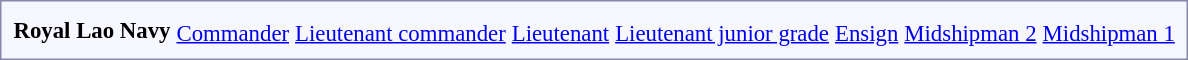<table style="border:1px solid #8888aa; background-color:#f7f8ff; padding:5px; font-size:95%; margin: 0px 12px 12px 0px;">
<tr style="text-align:center;">
<td rowspan=2><strong> Royal Lao Navy</strong></td>
<td colspan=2></td>
<td colspan=2></td>
<td colspan=2></td>
<td colspan=3></td>
<td colspan=3></td>
<td colspan=3></td>
<td colspan=3></td>
</tr>
<tr style="text-align:center;">
<td colspan=2><a href='#'>Commander</a><br></td>
<td colspan=2><a href='#'>Lieutenant commander</a><br></td>
<td colspan=2><a href='#'>Lieutenant</a><br></td>
<td colspan=3><a href='#'>Lieutenant junior grade</a><br></td>
<td colspan=3><a href='#'>Ensign</a><br></td>
<td colspan=3><a href='#'>Midshipman 2</a><br></td>
<td colspan=3><a href='#'>Midshipman 1</a><br></td>
</tr>
</table>
